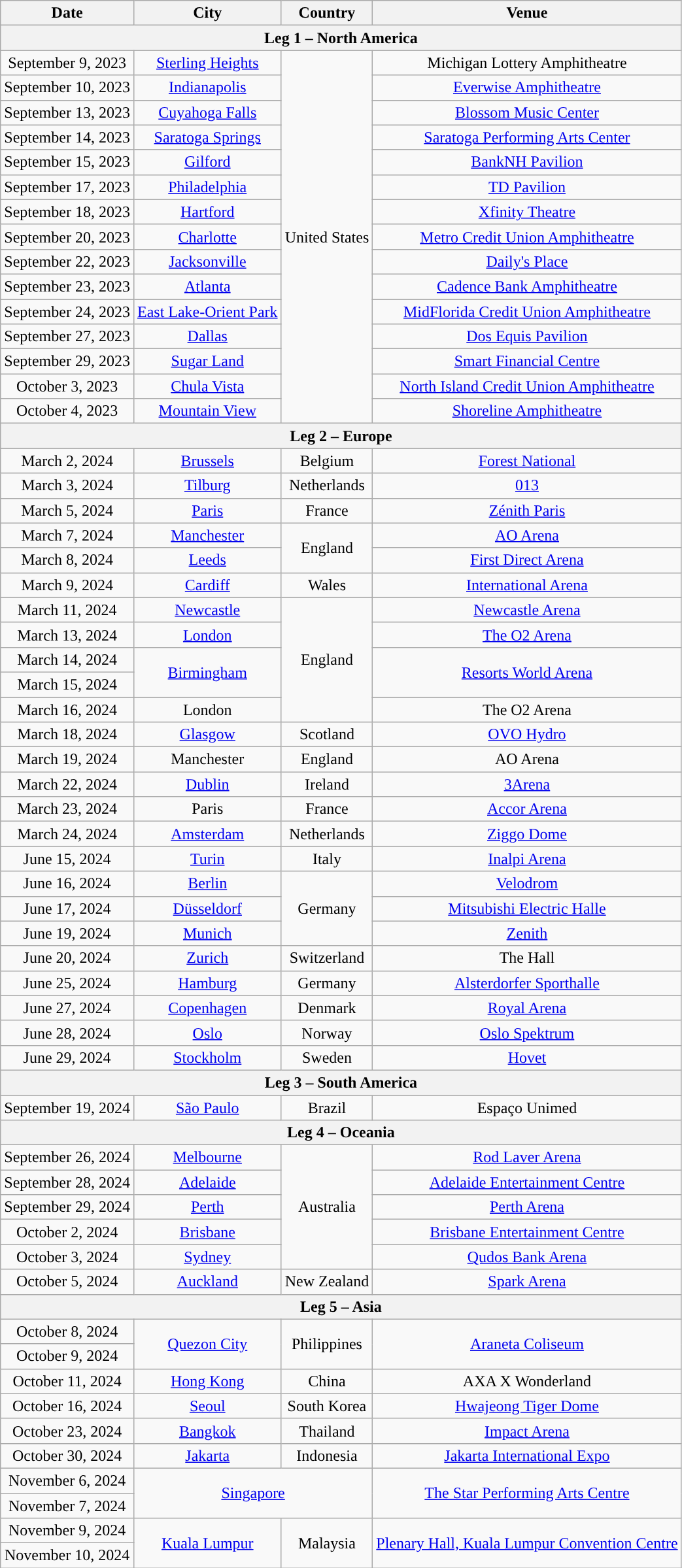<table class="wikitable plainrowheaders" style="text-align:center;">
<tr>
<th scope="col">Date</th>
<th scope="col">City</th>
<th scope="col">Country</th>
<th scope="col">Venue</th>
</tr>
<tr>
<th colspan="4">Leg 1 – North America</th>
</tr>
<tr>
<td>September 9, 2023</td>
<td><a href='#'>Sterling Heights</a></td>
<td rowspan="15">United States</td>
<td>Michigan Lottery Amphitheatre</td>
</tr>
<tr>
<td>September 10, 2023</td>
<td><a href='#'>Indianapolis</a></td>
<td><a href='#'>Everwise Amphitheatre</a></td>
</tr>
<tr>
<td>September 13, 2023</td>
<td><a href='#'>Cuyahoga Falls</a></td>
<td><a href='#'>Blossom Music Center</a></td>
</tr>
<tr>
<td>September 14, 2023</td>
<td><a href='#'>Saratoga Springs</a></td>
<td><a href='#'>Saratoga Performing Arts Center</a></td>
</tr>
<tr>
<td>September 15, 2023</td>
<td><a href='#'>Gilford</a></td>
<td><a href='#'>BankNH Pavilion</a></td>
</tr>
<tr>
<td>September 17, 2023</td>
<td><a href='#'>Philadelphia</a></td>
<td><a href='#'>TD Pavilion</a></td>
</tr>
<tr>
<td>September 18, 2023</td>
<td><a href='#'>Hartford</a></td>
<td><a href='#'>Xfinity Theatre</a></td>
</tr>
<tr>
<td>September 20, 2023</td>
<td><a href='#'>Charlotte</a></td>
<td><a href='#'>Metro Credit Union Amphitheatre</a></td>
</tr>
<tr>
<td>September 22, 2023</td>
<td><a href='#'>Jacksonville</a></td>
<td><a href='#'>Daily's Place</a></td>
</tr>
<tr>
<td>September 23, 2023</td>
<td><a href='#'>Atlanta</a></td>
<td><a href='#'>Cadence Bank Amphitheatre</a></td>
</tr>
<tr>
<td>September 24, 2023</td>
<td><a href='#'>East Lake-Orient Park</a></td>
<td><a href='#'>MidFlorida Credit Union Amphitheatre</a></td>
</tr>
<tr>
<td>September 27, 2023</td>
<td><a href='#'>Dallas</a></td>
<td><a href='#'>Dos Equis Pavilion</a></td>
</tr>
<tr>
<td>September 29, 2023</td>
<td><a href='#'>Sugar Land</a></td>
<td><a href='#'>Smart Financial Centre</a></td>
</tr>
<tr>
<td>October 3, 2023</td>
<td><a href='#'>Chula Vista</a></td>
<td><a href='#'>North Island Credit Union Amphitheatre</a></td>
</tr>
<tr>
<td>October 4, 2023</td>
<td><a href='#'>Mountain View</a></td>
<td><a href='#'>Shoreline Amphitheatre</a></td>
</tr>
<tr>
<th colspan="4">Leg 2 – Europe</th>
</tr>
<tr>
<td>March 2, 2024</td>
<td><a href='#'>Brussels</a></td>
<td>Belgium</td>
<td><a href='#'>Forest National</a></td>
</tr>
<tr>
<td>March 3, 2024</td>
<td><a href='#'>Tilburg</a></td>
<td>Netherlands</td>
<td><a href='#'>013</a></td>
</tr>
<tr>
<td>March 5, 2024</td>
<td><a href='#'>Paris</a></td>
<td>France</td>
<td><a href='#'>Zénith Paris</a></td>
</tr>
<tr>
<td>March 7, 2024</td>
<td><a href='#'>Manchester</a></td>
<td rowspan="2">England</td>
<td><a href='#'>AO Arena</a></td>
</tr>
<tr>
<td>March 8, 2024</td>
<td><a href='#'>Leeds</a></td>
<td><a href='#'>First Direct Arena</a></td>
</tr>
<tr>
<td>March 9, 2024</td>
<td><a href='#'>Cardiff</a></td>
<td>Wales</td>
<td><a href='#'>International Arena</a></td>
</tr>
<tr>
<td>March 11, 2024</td>
<td><a href='#'>Newcastle</a></td>
<td rowspan="5">England</td>
<td><a href='#'>Newcastle Arena</a></td>
</tr>
<tr>
<td>March 13, 2024</td>
<td><a href='#'>London</a></td>
<td><a href='#'>The O2 Arena</a></td>
</tr>
<tr>
<td>March 14, 2024</td>
<td rowspan="2"><a href='#'>Birmingham</a></td>
<td rowspan="2"><a href='#'>Resorts World Arena</a></td>
</tr>
<tr>
<td>March 15, 2024</td>
</tr>
<tr>
<td>March 16, 2024</td>
<td>London</td>
<td>The O2 Arena</td>
</tr>
<tr>
<td>March 18, 2024</td>
<td><a href='#'>Glasgow</a></td>
<td>Scotland</td>
<td><a href='#'>OVO Hydro</a></td>
</tr>
<tr>
<td>March 19, 2024</td>
<td>Manchester</td>
<td>England</td>
<td>AO Arena</td>
</tr>
<tr>
<td>March 22, 2024</td>
<td><a href='#'>Dublin</a></td>
<td>Ireland</td>
<td><a href='#'>3Arena</a></td>
</tr>
<tr>
<td>March 23, 2024</td>
<td>Paris</td>
<td>France</td>
<td><a href='#'>Accor Arena</a></td>
</tr>
<tr>
<td>March 24, 2024</td>
<td><a href='#'>Amsterdam</a></td>
<td>Netherlands</td>
<td><a href='#'>Ziggo Dome</a></td>
</tr>
<tr>
<td>June 15, 2024</td>
<td><a href='#'>Turin</a></td>
<td>Italy</td>
<td><a href='#'>Inalpi Arena</a></td>
</tr>
<tr>
<td>June 16, 2024</td>
<td><a href='#'>Berlin</a></td>
<td rowspan="3">Germany</td>
<td><a href='#'>Velodrom</a></td>
</tr>
<tr>
<td>June 17, 2024</td>
<td><a href='#'>Düsseldorf</a></td>
<td><a href='#'>Mitsubishi Electric Halle</a></td>
</tr>
<tr>
<td>June 19, 2024</td>
<td><a href='#'>Munich</a></td>
<td><a href='#'>Zenith</a></td>
</tr>
<tr>
<td>June 20, 2024</td>
<td><a href='#'>Zurich</a></td>
<td>Switzerland</td>
<td>The Hall</td>
</tr>
<tr>
<td>June 25, 2024</td>
<td><a href='#'>Hamburg</a></td>
<td>Germany</td>
<td><a href='#'>Alsterdorfer Sporthalle</a></td>
</tr>
<tr>
<td>June 27, 2024</td>
<td><a href='#'>Copenhagen</a></td>
<td>Denmark</td>
<td><a href='#'>Royal Arena</a></td>
</tr>
<tr>
<td>June 28, 2024</td>
<td><a href='#'>Oslo</a></td>
<td>Norway</td>
<td><a href='#'>Oslo Spektrum</a></td>
</tr>
<tr>
<td>June 29, 2024</td>
<td><a href='#'>Stockholm</a></td>
<td>Sweden</td>
<td><a href='#'>Hovet</a></td>
</tr>
<tr>
<th colspan="4">Leg 3 – South America</th>
</tr>
<tr>
<td>September 19, 2024</td>
<td><a href='#'>São Paulo</a></td>
<td>Brazil</td>
<td>Espaço Unimed</td>
</tr>
<tr>
<th colspan="4">Leg 4 – Oceania</th>
</tr>
<tr>
<td>September 26, 2024</td>
<td><a href='#'>Melbourne</a></td>
<td rowspan="5">Australia</td>
<td><a href='#'>Rod Laver Arena</a></td>
</tr>
<tr>
<td>September 28, 2024</td>
<td><a href='#'>Adelaide</a></td>
<td><a href='#'>Adelaide Entertainment Centre</a></td>
</tr>
<tr>
<td>September 29, 2024</td>
<td><a href='#'>Perth</a></td>
<td><a href='#'>Perth Arena</a></td>
</tr>
<tr>
<td>October 2, 2024</td>
<td><a href='#'>Brisbane</a></td>
<td><a href='#'>Brisbane Entertainment Centre</a></td>
</tr>
<tr>
<td>October 3, 2024</td>
<td><a href='#'>Sydney</a></td>
<td><a href='#'>Qudos Bank Arena</a></td>
</tr>
<tr>
<td>October 5, 2024</td>
<td><a href='#'>Auckland</a></td>
<td>New Zealand</td>
<td><a href='#'>Spark Arena</a></td>
</tr>
<tr>
<th colspan="4">Leg 5 – Asia</th>
</tr>
<tr>
<td>October 8, 2024</td>
<td rowspan="2"><a href='#'>Quezon City</a></td>
<td rowspan="2">Philippines</td>
<td rowspan="2"><a href='#'>Araneta Coliseum</a></td>
</tr>
<tr>
<td>October 9, 2024</td>
</tr>
<tr>
<td>October 11, 2024</td>
<td><a href='#'>Hong Kong</a></td>
<td>China</td>
<td>AXA X Wonderland</td>
</tr>
<tr>
<td>October 16, 2024</td>
<td><a href='#'>Seoul</a></td>
<td>South Korea</td>
<td><a href='#'>Hwajeong Tiger Dome</a></td>
</tr>
<tr>
<td>October 23, 2024</td>
<td><a href='#'>Bangkok</a></td>
<td>Thailand</td>
<td><a href='#'>Impact Arena</a></td>
</tr>
<tr>
<td>October 30, 2024</td>
<td><a href='#'>Jakarta</a></td>
<td>Indonesia</td>
<td><a href='#'>Jakarta International Expo</a></td>
</tr>
<tr>
<td>November 6, 2024</td>
<td rowspan="2" colspan="2"><a href='#'>Singapore</a></td>
<td rowspan="2"><a href='#'>The Star Performing Arts Centre</a></td>
</tr>
<tr>
<td>November 7, 2024</td>
</tr>
<tr>
<td>November 9, 2024</td>
<td rowspan="2"><a href='#'>Kuala Lumpur</a></td>
<td rowspan="2">Malaysia</td>
<td rowspan="2"><a href='#'>Plenary Hall, Kuala Lumpur Convention Centre</a></td>
</tr>
<tr>
<td>November 10, 2024</td>
</tr>
</table>
